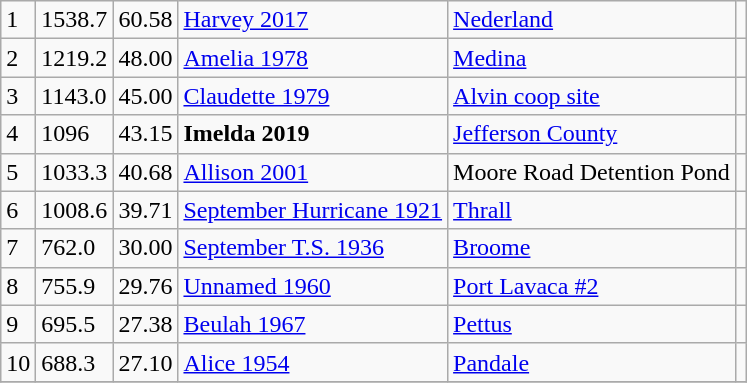<table class="wikitable floatright">
<tr>
<td>1</td>
<td>1538.7</td>
<td>60.58</td>
<td><a href='#'>Harvey 2017</a></td>
<td><a href='#'>Nederland</a></td>
<td></td>
</tr>
<tr>
<td>2</td>
<td>1219.2</td>
<td>48.00</td>
<td><a href='#'>Amelia 1978</a></td>
<td><a href='#'>Medina</a></td>
<td></td>
</tr>
<tr>
<td>3</td>
<td>1143.0</td>
<td>45.00</td>
<td><a href='#'>Claudette 1979</a></td>
<td><a href='#'>Alvin coop site</a></td>
<td></td>
</tr>
<tr>
<td>4</td>
<td>1096</td>
<td>43.15</td>
<td><strong>Imelda 2019</strong></td>
<td><a href='#'>Jefferson County</a></td>
<td></td>
</tr>
<tr>
<td>5</td>
<td>1033.3</td>
<td>40.68</td>
<td><a href='#'>Allison 2001</a></td>
<td>Moore Road Detention Pond</td>
<td></td>
</tr>
<tr>
<td>6</td>
<td>1008.6</td>
<td>39.71</td>
<td><a href='#'>September Hurricane 1921</a></td>
<td><a href='#'>Thrall</a></td>
<td></td>
</tr>
<tr>
<td>7</td>
<td>762.0</td>
<td>30.00</td>
<td><a href='#'>September T.S. 1936</a></td>
<td><a href='#'>Broome</a></td>
<td></td>
</tr>
<tr>
<td>8</td>
<td>755.9</td>
<td>29.76</td>
<td><a href='#'>Unnamed 1960</a></td>
<td><a href='#'>Port Lavaca #2</a></td>
<td></td>
</tr>
<tr>
<td>9</td>
<td>695.5</td>
<td>27.38</td>
<td><a href='#'>Beulah 1967</a></td>
<td><a href='#'>Pettus</a></td>
<td></td>
</tr>
<tr>
<td>10</td>
<td>688.3</td>
<td>27.10</td>
<td><a href='#'>Alice 1954</a></td>
<td><a href='#'>Pandale</a></td>
<td></td>
</tr>
<tr>
</tr>
</table>
